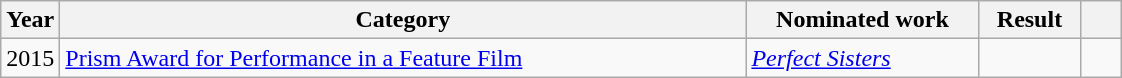<table class="wikitable">
<tr>
<th>Year</th>
<th width="450">Category</th>
<th width="148">Nominated work</th>
<th width="60">Result</th>
<th width="20" class="unsortable"></th>
</tr>
<tr>
<td>2015</td>
<td><a href='#'>Prism Award for Performance in a Feature Film</a></td>
<td><em><a href='#'>Perfect Sisters</a></em></td>
<td></td>
<td></td>
</tr>
</table>
